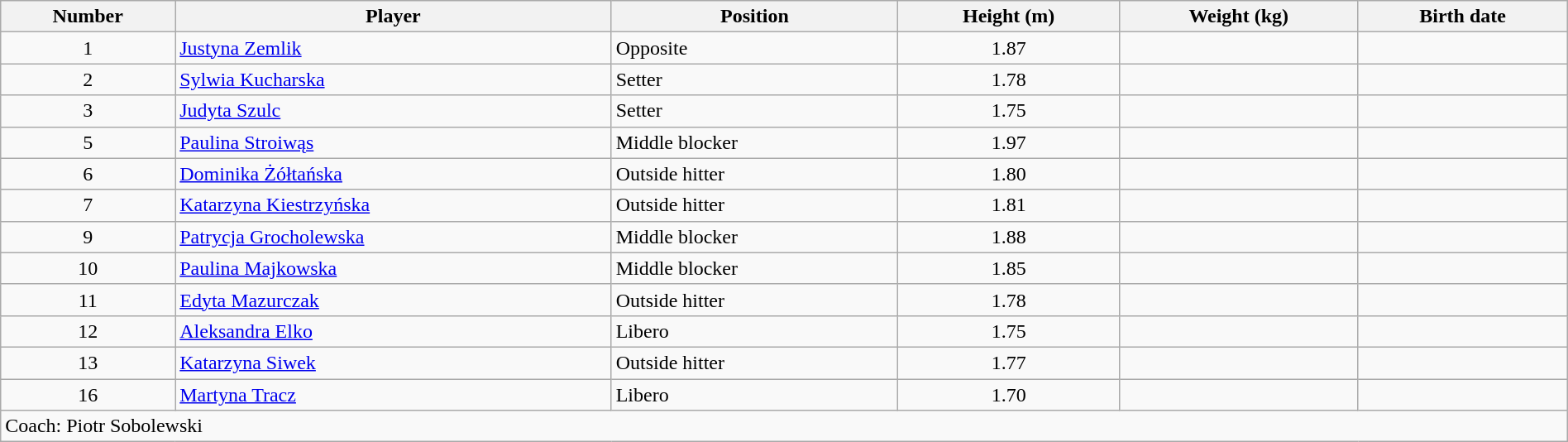<table class="wikitable" style="width:100%;">
<tr>
<th>Number</th>
<th>Player</th>
<th>Position</th>
<th>Height (m)</th>
<th>Weight (kg)</th>
<th>Birth date</th>
</tr>
<tr>
<td align=center>1</td>
<td> <a href='#'>Justyna Zemlik</a></td>
<td>Opposite</td>
<td align=center>1.87</td>
<td align=center></td>
<td></td>
</tr>
<tr>
<td align=center>2</td>
<td> <a href='#'>Sylwia Kucharska</a></td>
<td>Setter</td>
<td align=center>1.78</td>
<td align=center></td>
<td></td>
</tr>
<tr>
<td align=center>3</td>
<td> <a href='#'>Judyta Szulc</a></td>
<td>Setter</td>
<td align=center>1.75</td>
<td align=center></td>
<td></td>
</tr>
<tr>
<td align=center>5</td>
<td> <a href='#'>Paulina Stroiwąs</a></td>
<td>Middle blocker</td>
<td align=center>1.97</td>
<td align=center></td>
<td></td>
</tr>
<tr>
<td align=center>6</td>
<td> <a href='#'>Dominika Żółtańska</a></td>
<td>Outside hitter</td>
<td align=center>1.80</td>
<td align=center></td>
<td></td>
</tr>
<tr>
<td align=center>7</td>
<td> <a href='#'>Katarzyna Kiestrzyńska</a></td>
<td>Outside hitter</td>
<td align=center>1.81</td>
<td align=center></td>
<td></td>
</tr>
<tr>
<td align=center>9</td>
<td> <a href='#'>Patrycja Grocholewska</a></td>
<td>Middle blocker</td>
<td align=center>1.88</td>
<td align=center></td>
<td></td>
</tr>
<tr>
<td align=center>10</td>
<td> <a href='#'>Paulina Majkowska</a></td>
<td>Middle blocker</td>
<td align=center>1.85</td>
<td align=center></td>
<td></td>
</tr>
<tr>
<td align=center>11</td>
<td> <a href='#'>Edyta Mazurczak</a></td>
<td>Outside hitter</td>
<td align=center>1.78</td>
<td align=center></td>
<td></td>
</tr>
<tr>
<td align=center>12</td>
<td> <a href='#'>Aleksandra Elko</a></td>
<td>Libero</td>
<td align=center>1.75</td>
<td align=center></td>
<td></td>
</tr>
<tr>
<td align=center>13</td>
<td> <a href='#'>Katarzyna Siwek</a></td>
<td>Outside hitter</td>
<td align=center>1.77</td>
<td align=center></td>
<td></td>
</tr>
<tr>
<td align=center>16</td>
<td> <a href='#'>Martyna Tracz</a></td>
<td>Libero</td>
<td align=center>1.70</td>
<td align=center></td>
<td></td>
</tr>
<tr>
<td colspan=6>Coach:  Piotr Sobolewski</td>
</tr>
</table>
